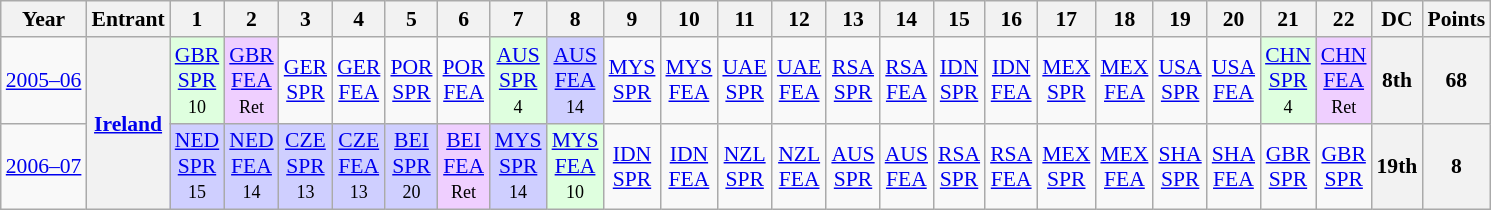<table class="wikitable" style="text-align:center; font-size:90%">
<tr>
<th>Year</th>
<th>Entrant</th>
<th>1</th>
<th>2</th>
<th>3</th>
<th>4</th>
<th>5</th>
<th>6</th>
<th>7</th>
<th>8</th>
<th>9</th>
<th>10</th>
<th>11</th>
<th>12</th>
<th>13</th>
<th>14</th>
<th>15</th>
<th>16</th>
<th>17</th>
<th>18</th>
<th>19</th>
<th>20</th>
<th>21</th>
<th>22</th>
<th>DC</th>
<th>Points</th>
</tr>
<tr>
<td><a href='#'>2005–06</a></td>
<th rowspan=2><a href='#'>Ireland</a></th>
<td style="background:#DFFFDF;"><a href='#'>GBR<br>SPR</a><br><small>10</small></td>
<td style="background:#EFCFFF;"><a href='#'>GBR<br>FEA</a><br><small>Ret</small></td>
<td><a href='#'>GER<br>SPR</a><br><small></small></td>
<td><a href='#'>GER<br>FEA</a><br><small></small></td>
<td><a href='#'>POR<br>SPR</a><br><small></small></td>
<td><a href='#'>POR<br>FEA</a><br><small></small></td>
<td style="background:#DFFFDF;"><a href='#'>AUS<br>SPR</a><br><small>4</small></td>
<td style="background:#CFCFFF;"><a href='#'>AUS<br>FEA</a><br><small>14</small></td>
<td><a href='#'>MYS<br>SPR</a><br><small></small></td>
<td><a href='#'>MYS<br>FEA</a><br><small></small></td>
<td><a href='#'>UAE<br>SPR</a><br><small></small></td>
<td><a href='#'>UAE<br>FEA</a><br><small></small></td>
<td><a href='#'>RSA<br>SPR</a><br><small></small></td>
<td><a href='#'>RSA<br>FEA</a><br><small></small></td>
<td><a href='#'>IDN<br>SPR</a><br><small></small></td>
<td><a href='#'>IDN<br>FEA</a><br><small></small></td>
<td><a href='#'>MEX<br>SPR</a><br><small></small></td>
<td><a href='#'>MEX<br>FEA</a><br><small></small></td>
<td><a href='#'>USA<br>SPR</a><br><small></small></td>
<td><a href='#'>USA<br>FEA</a><br><small></small></td>
<td style="background:#DFFFDF;"><a href='#'>CHN<br>SPR</a><br><small>4</small></td>
<td style="background:#EFCFFF;"><a href='#'>CHN<br>FEA</a><br><small>Ret</small></td>
<th>8th</th>
<th>68</th>
</tr>
<tr>
<td><a href='#'>2006–07</a></td>
<td style="background:#CFCFFF;"><a href='#'>NED<br>SPR</a><br><small>15</small></td>
<td style="background:#CFCFFF;"><a href='#'>NED<br>FEA</a><br><small>14</small></td>
<td style="background:#CFCFFF;"><a href='#'>CZE<br>SPR</a><br><small>13</small></td>
<td style="background:#CFCFFF;"><a href='#'>CZE<br>FEA</a><br><small>13</small></td>
<td style="background:#CFCFFF;"><a href='#'>BEI<br>SPR</a><br><small>20</small></td>
<td style="background:#EFCFFF;"><a href='#'>BEI<br>FEA</a><br><small>Ret</small></td>
<td style="background:#CFCFFF;"><a href='#'>MYS<br>SPR</a><br><small>14</small></td>
<td style="background:#DFFFDF;"><a href='#'>MYS<br>FEA</a><br><small>10</small></td>
<td><a href='#'>IDN<br>SPR</a><br><small></small></td>
<td><a href='#'>IDN<br>FEA</a><br><small></small></td>
<td><a href='#'>NZL<br>SPR</a><br><small></small></td>
<td><a href='#'>NZL<br>FEA</a><br><small></small></td>
<td><a href='#'>AUS<br>SPR</a><br><small></small></td>
<td><a href='#'>AUS<br>FEA</a><br><small></small></td>
<td><a href='#'>RSA<br>SPR</a><br><small></small></td>
<td><a href='#'>RSA<br>FEA</a><br><small></small></td>
<td><a href='#'>MEX<br>SPR</a><br><small></small></td>
<td><a href='#'>MEX<br>FEA</a><br><small></small></td>
<td><a href='#'>SHA<br>SPR</a><br><small></small></td>
<td><a href='#'>SHA<br>FEA</a><br><small></small></td>
<td><a href='#'>GBR<br>SPR</a><br><small></small></td>
<td><a href='#'>GBR<br>SPR</a><br><small></small></td>
<th>19th</th>
<th>8</th>
</tr>
</table>
